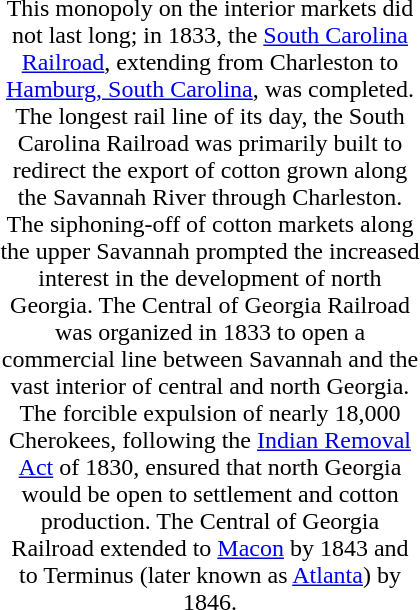<table class="toccolours collapsible autocollapse" cellspacing="3px" style="width: 18em; float: right; margin: 0 0 1em 1em; text-align:center;">
<tr>
<td>This monopoly on the interior markets did not last long; in 1833, the <a href='#'>South Carolina Railroad</a>, extending from Charleston to <a href='#'>Hamburg, South Carolina</a>, was completed. The longest rail line of its day, the South Carolina Railroad was primarily built to redirect the export of cotton grown along the Savannah River through Charleston. The siphoning-off of cotton markets along the upper Savannah prompted the increased interest in the development of north Georgia. The Central of Georgia Railroad was organized in 1833 to open a commercial line between Savannah and the vast interior of central and north Georgia. The forcible expulsion of nearly 18,000 Cherokees, following the <a href='#'>Indian Removal Act</a> of 1830, ensured that north Georgia would be open to settlement and cotton production. The Central of Georgia Railroad extended to <a href='#'>Macon</a> by 1843 and to Terminus (later known as <a href='#'>Atlanta</a>) by 1846.<br></td>
</tr>
</table>
